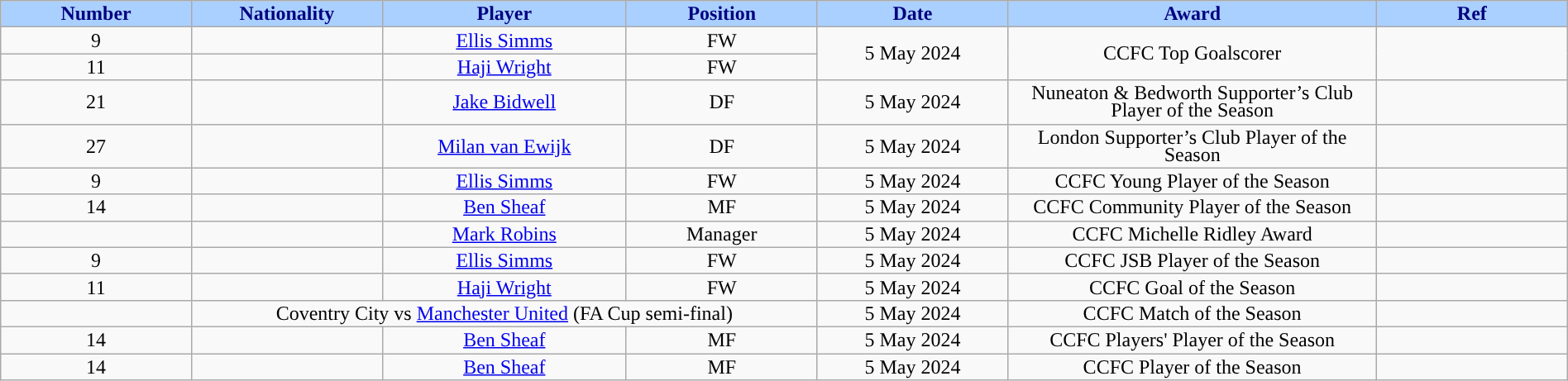<table class="wikitable sortable alternance" style="font-size:100%; text-align:center; line-height:14px; width:100%;">
<tr>
<th style="background:#AAD0FF; color:#000080; width:100px;">Number</th>
<th style="background:#AAD0FF; color:#000080; width:100px;">Nationality</th>
<th style="background:#AAD0FF; color:#000080; width:130px;">Player</th>
<th style="background:#AAD0FF; color:#000080; width:100px;">Position</th>
<th style="background:#AAD0FF; color:#000080; width:100px;">Date</th>
<th style="background:#AAD0FF; color:#000080; width:200px;">Award</th>
<th style="background:#AAD0FF; color:#000080; width:100px;">Ref</th>
</tr>
<tr>
<td>9</td>
<td></td>
<td><a href='#'>Ellis Simms</a></td>
<td>FW</td>
<td rowspan="2">5 May 2024</td>
<td rowspan="2">CCFC Top Goalscorer</td>
<td rowspan="2"></td>
</tr>
<tr>
<td>11</td>
<td></td>
<td><a href='#'>Haji Wright</a></td>
<td>FW</td>
</tr>
<tr>
<td>21</td>
<td></td>
<td><a href='#'>Jake Bidwell</a></td>
<td>DF</td>
<td>5 May 2024</td>
<td>Nuneaton & Bedworth Supporter’s Club Player of the Season</td>
<td></td>
</tr>
<tr>
<td>27</td>
<td></td>
<td><a href='#'>Milan van Ewijk</a></td>
<td>DF</td>
<td>5 May 2024</td>
<td>London Supporter’s Club Player of the Season</td>
<td></td>
</tr>
<tr>
<td>9</td>
<td></td>
<td><a href='#'>Ellis Simms</a></td>
<td>FW</td>
<td>5 May 2024</td>
<td>CCFC Young Player of the Season</td>
<td></td>
</tr>
<tr>
<td>14</td>
<td></td>
<td><a href='#'>Ben Sheaf</a></td>
<td>MF</td>
<td>5 May 2024</td>
<td>CCFC Community Player of the Season</td>
<td></td>
</tr>
<tr>
<td></td>
<td></td>
<td><a href='#'>Mark Robins</a></td>
<td>Manager</td>
<td>5 May 2024</td>
<td>CCFC Michelle Ridley Award</td>
<td></td>
</tr>
<tr>
<td>9</td>
<td></td>
<td><a href='#'>Ellis Simms</a></td>
<td>FW</td>
<td>5 May 2024</td>
<td>CCFC JSB Player of the Season</td>
<td></td>
</tr>
<tr>
<td>11</td>
<td></td>
<td><a href='#'>Haji Wright</a></td>
<td>FW</td>
<td>5 May 2024</td>
<td>CCFC Goal of the Season</td>
<td></td>
</tr>
<tr>
<td></td>
<td colspan="3">Coventry City vs <a href='#'>Manchester United</a> (FA Cup semi-final)</td>
<td>5 May 2024</td>
<td>CCFC Match of the Season</td>
<td></td>
</tr>
<tr>
<td>14</td>
<td></td>
<td><a href='#'>Ben Sheaf</a></td>
<td>MF</td>
<td>5 May 2024</td>
<td>CCFC Players' Player of the Season</td>
<td></td>
</tr>
<tr>
<td>14</td>
<td></td>
<td><a href='#'>Ben Sheaf</a></td>
<td>MF</td>
<td>5 May 2024</td>
<td>CCFC Player of the Season</td>
<td></td>
</tr>
</table>
